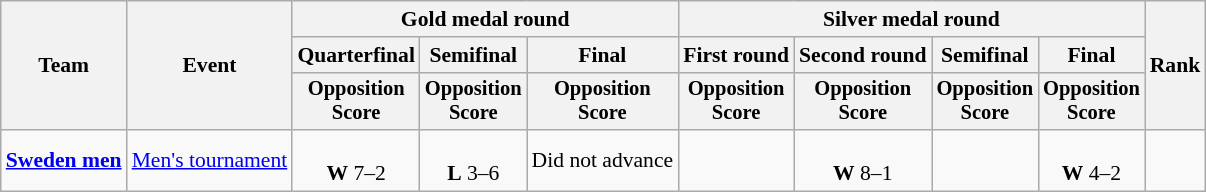<table class=wikitable style=font-size:90%;text-align:center>
<tr>
<th rowspan=3>Team</th>
<th rowspan=3>Event</th>
<th colspan=3>Gold medal round</th>
<th colspan=4>Silver medal round</th>
<th Rowspan=3>Rank</th>
</tr>
<tr>
<th>Quarterfinal</th>
<th>Semifinal</th>
<th>Final</th>
<th>First round</th>
<th>Second round</th>
<th>Semifinal</th>
<th>Final</th>
</tr>
<tr style="font-size:95%">
<th>Opposition<br>Score</th>
<th>Opposition<br>Score</th>
<th>Opposition<br>Score</th>
<th>Opposition<br>Score</th>
<th>Opposition<br>Score</th>
<th>Opposition<br>Score</th>
<th>Opposition<br>Score</th>
</tr>
<tr>
<td align=left><strong><a href='#'>Sweden men</a></strong></td>
<td align=left><a href='#'>Men's tournament</a></td>
<td><br><strong>W</strong> 7–2</td>
<td><br><strong>L</strong> 3–6</td>
<td>Did not advance</td>
<td></td>
<td><br><strong>W</strong> 8–1</td>
<td></td>
<td><br><strong>W</strong> 4–2</td>
<td></td>
</tr>
</table>
